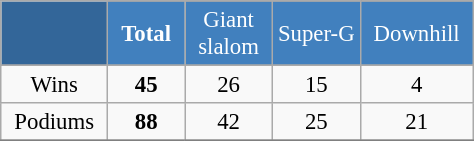<table class="wikitable" style="font-size:95%; text-align:center; border:grey solid 1px; border-collapse:collapse;" width="25%">
<tr style="background-color:#369; color:white;">
<td rowspan="2" colspan="1" width="5%"></td>
</tr>
<tr style="background-color:#4180be; color:white;">
<td width="5%"><strong>Total</strong></td>
<td width="5%">Giant slalom</td>
<td width="5%">Super-G</td>
<td width="5%">Downhill</td>
</tr>
<tr style="background-color:#8CB2D8; color:white;">
</tr>
<tr>
<td>Wins</td>
<td><strong>45</strong></td>
<td>26</td>
<td>15</td>
<td>4</td>
</tr>
<tr>
<td>Podiums</td>
<td><strong>88</strong></td>
<td>42</td>
<td>25</td>
<td>21</td>
</tr>
<tr>
</tr>
</table>
